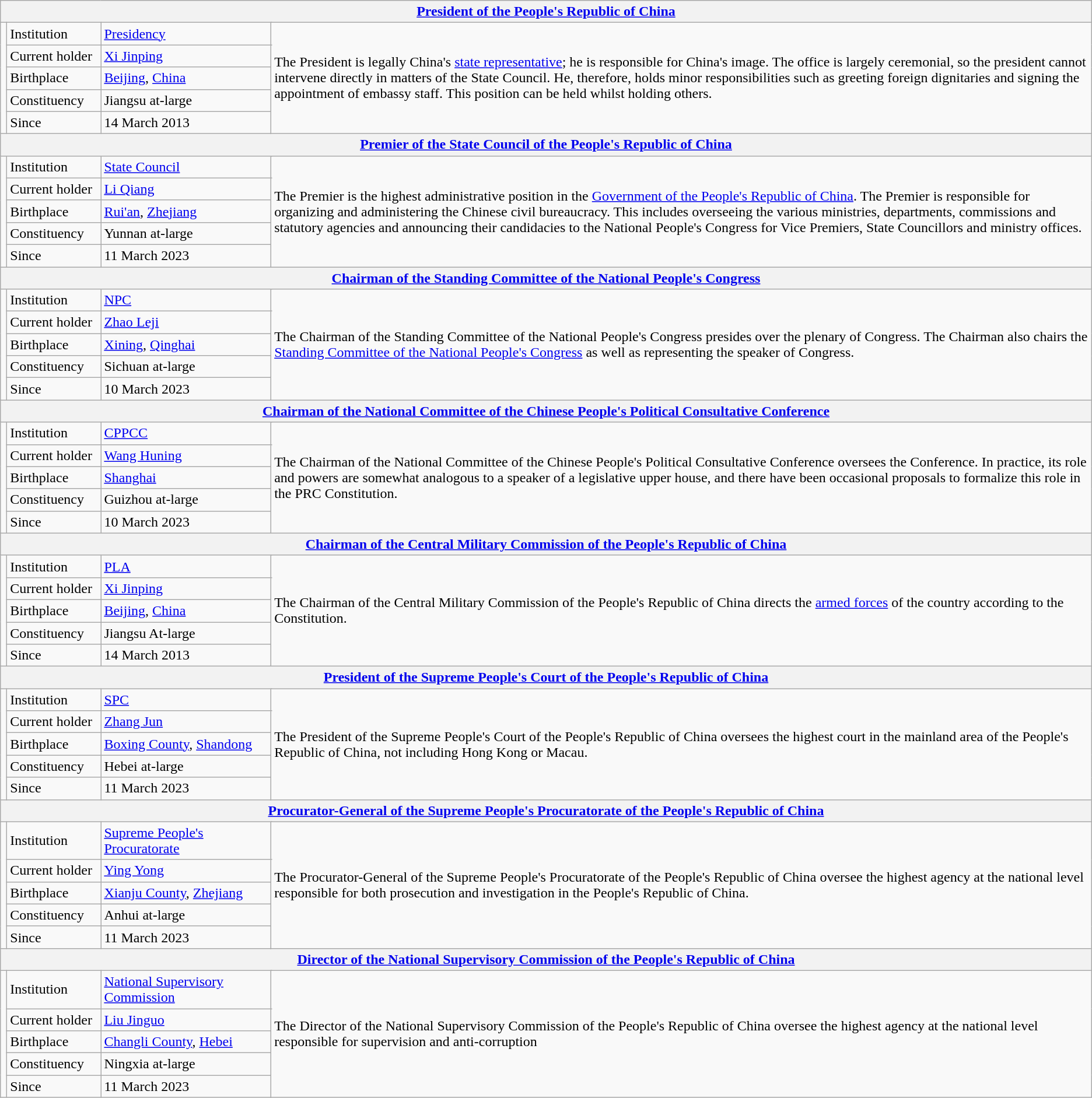<table class="wikitable">
<tr>
<th colspan=5><a href='#'>President of the People's Republic of China</a></th>
</tr>
<tr>
<td rowspan=5></td>
<td width=100px>Institution</td>
<td colspan=2><a href='#'>Presidency</a></td>
<td rowspan=5>The President is legally China's <a href='#'>state representative</a>; he is responsible for China's image. The office is largely ceremonial, so the president cannot intervene directly in matters of the State Council. He, therefore, holds minor responsibilities such as greeting foreign dignitaries and signing the appointment of embassy staff. This position can be held whilst holding others.</td>
</tr>
<tr>
<td>Current holder</td>
<td colspan=2 width=400px><a href='#'>Xi Jinping</a></td>
</tr>
<tr>
<td>Birthplace</td>
<td colspan=2><a href='#'>Beijing</a>, <a href='#'>China</a></td>
</tr>
<tr>
<td>Constituency</td>
<td colspan=2>Jiangsu at-large</td>
</tr>
<tr>
<td>Since</td>
<td colspan=2>14 March 2013</td>
</tr>
<tr>
<th colspan=5><a href='#'>Premier of the State Council of the People's Republic of China</a></th>
</tr>
<tr>
<td rowspan=5></td>
<td width=100px>Institution</td>
<td colspan=2><a href='#'>State Council</a></td>
<td rowspan=5>The Premier is the highest administrative position in the <a href='#'>Government of the People's Republic of China</a>. The Premier is responsible for organizing and administering the Chinese civil bureaucracy. This includes overseeing the various ministries, departments, commissions and statutory agencies and announcing their candidacies to the National People's Congress for Vice Premiers, State Councillors and ministry offices.</td>
</tr>
<tr>
<td>Current holder</td>
<td colspan=2><a href='#'>Li Qiang</a></td>
</tr>
<tr>
<td>Birthplace</td>
<td colspan=2><a href='#'>Rui'an</a>, <a href='#'>Zhejiang</a></td>
</tr>
<tr>
<td>Constituency</td>
<td colspan=2>Yunnan at-large</td>
</tr>
<tr>
<td>Since</td>
<td colspan=2>11 March 2023</td>
</tr>
<tr>
<th colspan=5><a href='#'>Chairman of the Standing Committee of the National People's Congress</a></th>
</tr>
<tr>
<td rowspan=5></td>
<td width=100px>Institution</td>
<td colspan=2><a href='#'>NPC</a></td>
<td rowspan=5>The Chairman of the Standing Committee of the National People's Congress presides over the plenary of Congress. The Chairman also chairs the <a href='#'>Standing Committee of the National People's Congress</a> as well as representing the speaker of Congress.</td>
</tr>
<tr>
<td>Current holder</td>
<td colspan=2><a href='#'>Zhao Leji</a></td>
</tr>
<tr>
<td>Birthplace</td>
<td colspan=2><a href='#'>Xining</a>, <a href='#'>Qinghai</a></td>
</tr>
<tr>
<td>Constituency</td>
<td colspan=2>Sichuan at-large</td>
</tr>
<tr>
<td>Since</td>
<td colspan=2>10 March 2023</td>
</tr>
<tr>
<th colspan=5><a href='#'>Chairman of the National Committee of the Chinese People's Political Consultative Conference</a></th>
</tr>
<tr>
<td rowspan=5></td>
<td width=100px>Institution</td>
<td colspan=2><a href='#'>CPPCC</a></td>
<td rowspan=5>The Chairman of the National Committee of the Chinese People's Political Consultative Conference oversees the Conference. In practice, its role and powers are somewhat analogous to a speaker of a legislative upper house, and there have been occasional proposals to formalize this role in the PRC Constitution.</td>
</tr>
<tr>
<td>Current holder</td>
<td colspan=2><a href='#'>Wang Huning</a></td>
</tr>
<tr>
<td>Birthplace</td>
<td colspan=2><a href='#'>Shanghai</a></td>
</tr>
<tr>
<td>Constituency</td>
<td colspan=2>Guizhou at-large</td>
</tr>
<tr>
<td>Since</td>
<td colspan=2>10 March 2023</td>
</tr>
<tr>
<th colspan=5><a href='#'>Chairman of the Central Military Commission of the People's Republic of China</a></th>
</tr>
<tr>
<td rowspan=5></td>
<td width=100px>Institution</td>
<td colspan=2><a href='#'>PLA</a></td>
<td rowspan=5>The Chairman of the Central Military Commission of the People's Republic of China directs the <a href='#'>armed forces</a> of the country according to the Constitution.</td>
</tr>
<tr>
<td>Current holder</td>
<td colspan=2 width=400px><a href='#'>Xi Jinping</a></td>
</tr>
<tr>
<td>Birthplace</td>
<td colspan=2><a href='#'>Beijing</a>, <a href='#'>China</a></td>
</tr>
<tr>
<td>Constituency</td>
<td colspan=2>Jiangsu At-large</td>
</tr>
<tr>
<td>Since</td>
<td colspan=2>14 March 2013</td>
</tr>
<tr>
<th colspan=5><a href='#'>President of the Supreme People's Court of the People's Republic of China</a></th>
</tr>
<tr>
<td rowspan=5></td>
<td width=100px>Institution</td>
<td colspan=2><a href='#'>SPC</a></td>
<td rowspan=5>The President of the Supreme People's Court of the People's Republic of China oversees the highest court in the mainland area of the People's Republic of China, not including Hong Kong or Macau.</td>
</tr>
<tr>
<td>Current holder</td>
<td colspan=2 width=400px><a href='#'>Zhang Jun</a></td>
</tr>
<tr>
<td>Birthplace</td>
<td colspan=2><a href='#'>Boxing County</a>, <a href='#'>Shandong</a></td>
</tr>
<tr>
<td>Constituency</td>
<td colspan=2>Hebei at-large</td>
</tr>
<tr>
<td>Since</td>
<td colspan=2>11 March 2023</td>
</tr>
<tr>
<th colspan=5><a href='#'>Procurator-General of the Supreme People's Procuratorate of the People's Republic of China</a></th>
</tr>
<tr>
<td rowspan=5></td>
<td width=100px>Institution</td>
<td colspan=2><a href='#'>Supreme People's Procuratorate</a></td>
<td rowspan=5>The Procurator-General of the Supreme People's Procuratorate of the People's Republic of China oversee the highest agency at the national level responsible for both prosecution and investigation in the People's Republic of China.</td>
</tr>
<tr>
<td>Current holder</td>
<td colspan=2 width=400px><a href='#'>Ying Yong</a></td>
</tr>
<tr>
<td>Birthplace</td>
<td colspan=2><a href='#'>Xianju County</a>, <a href='#'>Zhejiang</a></td>
</tr>
<tr>
<td>Constituency</td>
<td colspan=2>Anhui at-large</td>
</tr>
<tr>
<td>Since</td>
<td colspan=2>11 March 2023</td>
</tr>
<tr>
<th colspan=5><a href='#'>Director of the National Supervisory Commission of the People's Republic of China</a></th>
</tr>
<tr>
<td rowspan=5></td>
<td width=100px>Institution</td>
<td colspan=2><a href='#'>National Supervisory Commission</a></td>
<td rowspan=5>The Director of the National Supervisory Commission of the People's Republic of China oversee the highest agency at the national level responsible for supervision and anti-corruption</td>
</tr>
<tr>
<td>Current holder</td>
<td colspan=2 width=400px><a href='#'>Liu Jinguo</a></td>
</tr>
<tr>
<td>Birthplace</td>
<td colspan=2><a href='#'>Changli County</a>, <a href='#'>Hebei</a></td>
</tr>
<tr>
<td>Constituency</td>
<td colspan=2>Ningxia at-large</td>
</tr>
<tr>
<td>Since</td>
<td colspan=2>11 March 2023</td>
</tr>
</table>
